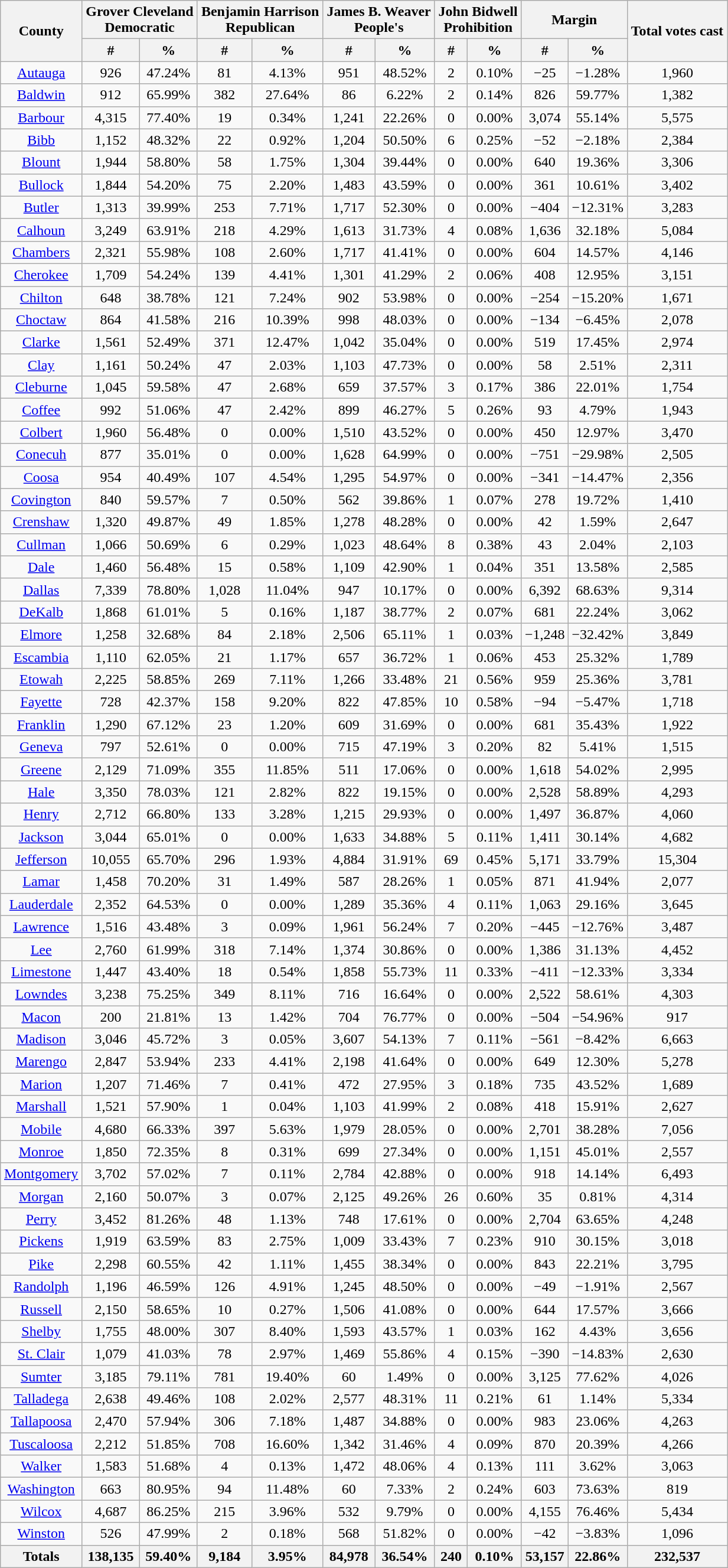<table width="65%" class="wikitable sortable">
<tr>
<th colspan="1" rowspan="2">County</th>
<th style="text-align:center;" colspan="2">Grover Cleveland<br>Democratic</th>
<th style="text-align:center;" colspan="2">Benjamin Harrison<br>Republican</th>
<th style="text-align:center;" colspan="2">James B. Weaver<br>People's</th>
<th style="text-align:center;" colspan="2">John Bidwell<br>Prohibition</th>
<th style="text-align:center;" colspan="2">Margin</th>
<th colspan="1" rowspan="2" style="text-align:center;">Total votes cast</th>
</tr>
<tr>
<th style="text-align:center;" data-sort-type="number">#</th>
<th style="text-align:center;" data-sort-type="number">%</th>
<th style="text-align:center;" data-sort-type="number">#</th>
<th style="text-align:center;" data-sort-type="number">%</th>
<th style="text-align:center;" data-sort-type="number">#</th>
<th style="text-align:center;" data-sort-type="number">%</th>
<th style="text-align:center;" data-sort-type="number">#</th>
<th style="text-align:center;" data-sort-type="number">%</th>
<th style="text-align:center;" data-sort-type="number">#</th>
<th style="text-align:center;" data-sort-type="number">%</th>
</tr>
<tr style="text-align:center;">
<td><a href='#'>Autauga</a></td>
<td>926</td>
<td>47.24%</td>
<td>81</td>
<td>4.13%</td>
<td>951</td>
<td>48.52%</td>
<td>2</td>
<td>0.10%</td>
<td>−25</td>
<td>−1.28%</td>
<td>1,960</td>
</tr>
<tr style="text-align:center;">
<td><a href='#'>Baldwin</a></td>
<td>912</td>
<td>65.99%</td>
<td>382</td>
<td>27.64%</td>
<td>86</td>
<td>6.22%</td>
<td>2</td>
<td>0.14%</td>
<td>826</td>
<td>59.77%</td>
<td>1,382</td>
</tr>
<tr style="text-align:center;">
<td><a href='#'>Barbour</a></td>
<td>4,315</td>
<td>77.40%</td>
<td>19</td>
<td>0.34%</td>
<td>1,241</td>
<td>22.26%</td>
<td>0</td>
<td>0.00%</td>
<td>3,074</td>
<td>55.14%</td>
<td>5,575</td>
</tr>
<tr style="text-align:center;">
<td><a href='#'>Bibb</a></td>
<td>1,152</td>
<td>48.32%</td>
<td>22</td>
<td>0.92%</td>
<td>1,204</td>
<td>50.50%</td>
<td>6</td>
<td>0.25%</td>
<td>−52</td>
<td>−2.18%</td>
<td>2,384</td>
</tr>
<tr style="text-align:center;">
<td><a href='#'>Blount</a></td>
<td>1,944</td>
<td>58.80%</td>
<td>58</td>
<td>1.75%</td>
<td>1,304</td>
<td>39.44%</td>
<td>0</td>
<td>0.00%</td>
<td>640</td>
<td>19.36%</td>
<td>3,306</td>
</tr>
<tr style="text-align:center;">
<td><a href='#'>Bullock</a></td>
<td>1,844</td>
<td>54.20%</td>
<td>75</td>
<td>2.20%</td>
<td>1,483</td>
<td>43.59%</td>
<td>0</td>
<td>0.00%</td>
<td>361</td>
<td>10.61%</td>
<td>3,402</td>
</tr>
<tr style="text-align:center;">
<td><a href='#'>Butler</a></td>
<td>1,313</td>
<td>39.99%</td>
<td>253</td>
<td>7.71%</td>
<td>1,717</td>
<td>52.30%</td>
<td>0</td>
<td>0.00%</td>
<td>−404</td>
<td>−12.31%</td>
<td>3,283</td>
</tr>
<tr style="text-align:center;">
<td><a href='#'>Calhoun</a></td>
<td>3,249</td>
<td>63.91%</td>
<td>218</td>
<td>4.29%</td>
<td>1,613</td>
<td>31.73%</td>
<td>4</td>
<td>0.08%</td>
<td>1,636</td>
<td>32.18%</td>
<td>5,084</td>
</tr>
<tr style="text-align:center;">
<td><a href='#'>Chambers</a></td>
<td>2,321</td>
<td>55.98%</td>
<td>108</td>
<td>2.60%</td>
<td>1,717</td>
<td>41.41%</td>
<td>0</td>
<td>0.00%</td>
<td>604</td>
<td>14.57%</td>
<td>4,146</td>
</tr>
<tr style="text-align:center;">
<td><a href='#'>Cherokee</a></td>
<td>1,709</td>
<td>54.24%</td>
<td>139</td>
<td>4.41%</td>
<td>1,301</td>
<td>41.29%</td>
<td>2</td>
<td>0.06%</td>
<td>408</td>
<td>12.95%</td>
<td>3,151</td>
</tr>
<tr style="text-align:center;">
<td><a href='#'>Chilton</a></td>
<td>648</td>
<td>38.78%</td>
<td>121</td>
<td>7.24%</td>
<td>902</td>
<td>53.98%</td>
<td>0</td>
<td>0.00%</td>
<td>−254</td>
<td>−15.20%</td>
<td>1,671</td>
</tr>
<tr style="text-align:center;">
<td><a href='#'>Choctaw</a></td>
<td>864</td>
<td>41.58%</td>
<td>216</td>
<td>10.39%</td>
<td>998</td>
<td>48.03%</td>
<td>0</td>
<td>0.00%</td>
<td>−134</td>
<td>−6.45%</td>
<td>2,078</td>
</tr>
<tr style="text-align:center;">
<td><a href='#'>Clarke</a></td>
<td>1,561</td>
<td>52.49%</td>
<td>371</td>
<td>12.47%</td>
<td>1,042</td>
<td>35.04%</td>
<td>0</td>
<td>0.00%</td>
<td>519</td>
<td>17.45%</td>
<td>2,974</td>
</tr>
<tr style="text-align:center;">
<td><a href='#'>Clay</a></td>
<td>1,161</td>
<td>50.24%</td>
<td>47</td>
<td>2.03%</td>
<td>1,103</td>
<td>47.73%</td>
<td>0</td>
<td>0.00%</td>
<td>58</td>
<td>2.51%</td>
<td>2,311</td>
</tr>
<tr style="text-align:center;">
<td><a href='#'>Cleburne</a></td>
<td>1,045</td>
<td>59.58%</td>
<td>47</td>
<td>2.68%</td>
<td>659</td>
<td>37.57%</td>
<td>3</td>
<td>0.17%</td>
<td>386</td>
<td>22.01%</td>
<td>1,754</td>
</tr>
<tr style="text-align:center;">
<td><a href='#'>Coffee</a></td>
<td>992</td>
<td>51.06%</td>
<td>47</td>
<td>2.42%</td>
<td>899</td>
<td>46.27%</td>
<td>5</td>
<td>0.26%</td>
<td>93</td>
<td>4.79%</td>
<td>1,943</td>
</tr>
<tr style="text-align:center;">
<td><a href='#'>Colbert</a></td>
<td>1,960</td>
<td>56.48%</td>
<td>0</td>
<td>0.00%</td>
<td>1,510</td>
<td>43.52%</td>
<td>0</td>
<td>0.00%</td>
<td>450</td>
<td>12.97%</td>
<td>3,470</td>
</tr>
<tr style="text-align:center;">
<td><a href='#'>Conecuh</a></td>
<td>877</td>
<td>35.01%</td>
<td>0</td>
<td>0.00%</td>
<td>1,628</td>
<td>64.99%</td>
<td>0</td>
<td>0.00%</td>
<td>−751</td>
<td>−29.98%</td>
<td>2,505</td>
</tr>
<tr style="text-align:center;">
<td><a href='#'>Coosa</a></td>
<td>954</td>
<td>40.49%</td>
<td>107</td>
<td>4.54%</td>
<td>1,295</td>
<td>54.97%</td>
<td>0</td>
<td>0.00%</td>
<td>−341</td>
<td>−14.47%</td>
<td>2,356</td>
</tr>
<tr style="text-align:center;">
<td><a href='#'>Covington</a></td>
<td>840</td>
<td>59.57%</td>
<td>7</td>
<td>0.50%</td>
<td>562</td>
<td>39.86%</td>
<td>1</td>
<td>0.07%</td>
<td>278</td>
<td>19.72%</td>
<td>1,410</td>
</tr>
<tr style="text-align:center;">
<td><a href='#'>Crenshaw</a></td>
<td>1,320</td>
<td>49.87%</td>
<td>49</td>
<td>1.85%</td>
<td>1,278</td>
<td>48.28%</td>
<td>0</td>
<td>0.00%</td>
<td>42</td>
<td>1.59%</td>
<td>2,647</td>
</tr>
<tr style="text-align:center;">
<td><a href='#'>Cullman</a></td>
<td>1,066</td>
<td>50.69%</td>
<td>6</td>
<td>0.29%</td>
<td>1,023</td>
<td>48.64%</td>
<td>8</td>
<td>0.38%</td>
<td>43</td>
<td>2.04%</td>
<td>2,103</td>
</tr>
<tr style="text-align:center;">
<td><a href='#'>Dale</a></td>
<td>1,460</td>
<td>56.48%</td>
<td>15</td>
<td>0.58%</td>
<td>1,109</td>
<td>42.90%</td>
<td>1</td>
<td>0.04%</td>
<td>351</td>
<td>13.58%</td>
<td>2,585</td>
</tr>
<tr style="text-align:center;">
<td><a href='#'>Dallas</a></td>
<td>7,339</td>
<td>78.80%</td>
<td>1,028</td>
<td>11.04%</td>
<td>947</td>
<td>10.17%</td>
<td>0</td>
<td>0.00%</td>
<td>6,392</td>
<td>68.63%</td>
<td>9,314</td>
</tr>
<tr style="text-align:center;">
<td><a href='#'>DeKalb</a></td>
<td>1,868</td>
<td>61.01%</td>
<td>5</td>
<td>0.16%</td>
<td>1,187</td>
<td>38.77%</td>
<td>2</td>
<td>0.07%</td>
<td>681</td>
<td>22.24%</td>
<td>3,062</td>
</tr>
<tr style="text-align:center;">
<td><a href='#'>Elmore</a></td>
<td>1,258</td>
<td>32.68%</td>
<td>84</td>
<td>2.18%</td>
<td>2,506</td>
<td>65.11%</td>
<td>1</td>
<td>0.03%</td>
<td>−1,248</td>
<td>−32.42%</td>
<td>3,849</td>
</tr>
<tr style="text-align:center;">
<td><a href='#'>Escambia</a></td>
<td>1,110</td>
<td>62.05%</td>
<td>21</td>
<td>1.17%</td>
<td>657</td>
<td>36.72%</td>
<td>1</td>
<td>0.06%</td>
<td>453</td>
<td>25.32%</td>
<td>1,789</td>
</tr>
<tr style="text-align:center;">
<td><a href='#'>Etowah</a></td>
<td>2,225</td>
<td>58.85%</td>
<td>269</td>
<td>7.11%</td>
<td>1,266</td>
<td>33.48%</td>
<td>21</td>
<td>0.56%</td>
<td>959</td>
<td>25.36%</td>
<td>3,781</td>
</tr>
<tr style="text-align:center;">
<td><a href='#'>Fayette</a></td>
<td>728</td>
<td>42.37%</td>
<td>158</td>
<td>9.20%</td>
<td>822</td>
<td>47.85%</td>
<td>10</td>
<td>0.58%</td>
<td>−94</td>
<td>−5.47%</td>
<td>1,718</td>
</tr>
<tr style="text-align:center;">
<td><a href='#'>Franklin</a></td>
<td>1,290</td>
<td>67.12%</td>
<td>23</td>
<td>1.20%</td>
<td>609</td>
<td>31.69%</td>
<td>0</td>
<td>0.00%</td>
<td>681</td>
<td>35.43%</td>
<td>1,922</td>
</tr>
<tr style="text-align:center;">
<td><a href='#'>Geneva</a></td>
<td>797</td>
<td>52.61%</td>
<td>0</td>
<td>0.00%</td>
<td>715</td>
<td>47.19%</td>
<td>3</td>
<td>0.20%</td>
<td>82</td>
<td>5.41%</td>
<td>1,515</td>
</tr>
<tr style="text-align:center;">
<td><a href='#'>Greene</a></td>
<td>2,129</td>
<td>71.09%</td>
<td>355</td>
<td>11.85%</td>
<td>511</td>
<td>17.06%</td>
<td>0</td>
<td>0.00%</td>
<td>1,618</td>
<td>54.02%</td>
<td>2,995</td>
</tr>
<tr style="text-align:center;">
<td><a href='#'>Hale</a></td>
<td>3,350</td>
<td>78.03%</td>
<td>121</td>
<td>2.82%</td>
<td>822</td>
<td>19.15%</td>
<td>0</td>
<td>0.00%</td>
<td>2,528</td>
<td>58.89%</td>
<td>4,293</td>
</tr>
<tr style="text-align:center;">
<td><a href='#'>Henry</a></td>
<td>2,712</td>
<td>66.80%</td>
<td>133</td>
<td>3.28%</td>
<td>1,215</td>
<td>29.93%</td>
<td>0</td>
<td>0.00%</td>
<td>1,497</td>
<td>36.87%</td>
<td>4,060</td>
</tr>
<tr style="text-align:center;">
<td><a href='#'>Jackson</a></td>
<td>3,044</td>
<td>65.01%</td>
<td>0</td>
<td>0.00%</td>
<td>1,633</td>
<td>34.88%</td>
<td>5</td>
<td>0.11%</td>
<td>1,411</td>
<td>30.14%</td>
<td>4,682</td>
</tr>
<tr style="text-align:center;">
<td><a href='#'>Jefferson</a></td>
<td>10,055</td>
<td>65.70%</td>
<td>296</td>
<td>1.93%</td>
<td>4,884</td>
<td>31.91%</td>
<td>69</td>
<td>0.45%</td>
<td>5,171</td>
<td>33.79%</td>
<td>15,304</td>
</tr>
<tr style="text-align:center;">
<td><a href='#'>Lamar</a></td>
<td>1,458</td>
<td>70.20%</td>
<td>31</td>
<td>1.49%</td>
<td>587</td>
<td>28.26%</td>
<td>1</td>
<td>0.05%</td>
<td>871</td>
<td>41.94%</td>
<td>2,077</td>
</tr>
<tr style="text-align:center;">
<td><a href='#'>Lauderdale</a></td>
<td>2,352</td>
<td>64.53%</td>
<td>0</td>
<td>0.00%</td>
<td>1,289</td>
<td>35.36%</td>
<td>4</td>
<td>0.11%</td>
<td>1,063</td>
<td>29.16%</td>
<td>3,645</td>
</tr>
<tr style="text-align:center;">
<td><a href='#'>Lawrence</a></td>
<td>1,516</td>
<td>43.48%</td>
<td>3</td>
<td>0.09%</td>
<td>1,961</td>
<td>56.24%</td>
<td>7</td>
<td>0.20%</td>
<td>−445</td>
<td>−12.76%</td>
<td>3,487</td>
</tr>
<tr style="text-align:center;">
<td><a href='#'>Lee</a></td>
<td>2,760</td>
<td>61.99%</td>
<td>318</td>
<td>7.14%</td>
<td>1,374</td>
<td>30.86%</td>
<td>0</td>
<td>0.00%</td>
<td>1,386</td>
<td>31.13%</td>
<td>4,452</td>
</tr>
<tr style="text-align:center;">
<td><a href='#'>Limestone</a></td>
<td>1,447</td>
<td>43.40%</td>
<td>18</td>
<td>0.54%</td>
<td>1,858</td>
<td>55.73%</td>
<td>11</td>
<td>0.33%</td>
<td>−411</td>
<td>−12.33%</td>
<td>3,334</td>
</tr>
<tr style="text-align:center;">
<td><a href='#'>Lowndes</a></td>
<td>3,238</td>
<td>75.25%</td>
<td>349</td>
<td>8.11%</td>
<td>716</td>
<td>16.64%</td>
<td>0</td>
<td>0.00%</td>
<td>2,522</td>
<td>58.61%</td>
<td>4,303</td>
</tr>
<tr style="text-align:center;">
<td><a href='#'>Macon</a></td>
<td>200</td>
<td>21.81%</td>
<td>13</td>
<td>1.42%</td>
<td>704</td>
<td>76.77%</td>
<td>0</td>
<td>0.00%</td>
<td>−504</td>
<td>−54.96%</td>
<td>917</td>
</tr>
<tr style="text-align:center;">
<td><a href='#'>Madison</a></td>
<td>3,046</td>
<td>45.72%</td>
<td>3</td>
<td>0.05%</td>
<td>3,607</td>
<td>54.13%</td>
<td>7</td>
<td>0.11%</td>
<td>−561</td>
<td>−8.42%</td>
<td>6,663</td>
</tr>
<tr style="text-align:center;">
<td><a href='#'>Marengo</a></td>
<td>2,847</td>
<td>53.94%</td>
<td>233</td>
<td>4.41%</td>
<td>2,198</td>
<td>41.64%</td>
<td>0</td>
<td>0.00%</td>
<td>649</td>
<td>12.30%</td>
<td>5,278</td>
</tr>
<tr style="text-align:center;">
<td><a href='#'>Marion</a></td>
<td>1,207</td>
<td>71.46%</td>
<td>7</td>
<td>0.41%</td>
<td>472</td>
<td>27.95%</td>
<td>3</td>
<td>0.18%</td>
<td>735</td>
<td>43.52%</td>
<td>1,689</td>
</tr>
<tr style="text-align:center;">
<td><a href='#'>Marshall</a></td>
<td>1,521</td>
<td>57.90%</td>
<td>1</td>
<td>0.04%</td>
<td>1,103</td>
<td>41.99%</td>
<td>2</td>
<td>0.08%</td>
<td>418</td>
<td>15.91%</td>
<td>2,627</td>
</tr>
<tr style="text-align:center;">
<td><a href='#'>Mobile</a></td>
<td>4,680</td>
<td>66.33%</td>
<td>397</td>
<td>5.63%</td>
<td>1,979</td>
<td>28.05%</td>
<td>0</td>
<td>0.00%</td>
<td>2,701</td>
<td>38.28%</td>
<td>7,056</td>
</tr>
<tr style="text-align:center;">
<td><a href='#'>Monroe</a></td>
<td>1,850</td>
<td>72.35%</td>
<td>8</td>
<td>0.31%</td>
<td>699</td>
<td>27.34%</td>
<td>0</td>
<td>0.00%</td>
<td>1,151</td>
<td>45.01%</td>
<td>2,557</td>
</tr>
<tr style="text-align:center;">
<td><a href='#'>Montgomery</a></td>
<td>3,702</td>
<td>57.02%</td>
<td>7</td>
<td>0.11%</td>
<td>2,784</td>
<td>42.88%</td>
<td>0</td>
<td>0.00%</td>
<td>918</td>
<td>14.14%</td>
<td>6,493</td>
</tr>
<tr style="text-align:center;">
<td><a href='#'>Morgan</a></td>
<td>2,160</td>
<td>50.07%</td>
<td>3</td>
<td>0.07%</td>
<td>2,125</td>
<td>49.26%</td>
<td>26</td>
<td>0.60%</td>
<td>35</td>
<td>0.81%</td>
<td>4,314</td>
</tr>
<tr style="text-align:center;">
<td><a href='#'>Perry</a></td>
<td>3,452</td>
<td>81.26%</td>
<td>48</td>
<td>1.13%</td>
<td>748</td>
<td>17.61%</td>
<td>0</td>
<td>0.00%</td>
<td>2,704</td>
<td>63.65%</td>
<td>4,248</td>
</tr>
<tr style="text-align:center;">
<td><a href='#'>Pickens</a></td>
<td>1,919</td>
<td>63.59%</td>
<td>83</td>
<td>2.75%</td>
<td>1,009</td>
<td>33.43%</td>
<td>7</td>
<td>0.23%</td>
<td>910</td>
<td>30.15%</td>
<td>3,018</td>
</tr>
<tr style="text-align:center;">
<td><a href='#'>Pike</a></td>
<td>2,298</td>
<td>60.55%</td>
<td>42</td>
<td>1.11%</td>
<td>1,455</td>
<td>38.34%</td>
<td>0</td>
<td>0.00%</td>
<td>843</td>
<td>22.21%</td>
<td>3,795</td>
</tr>
<tr style="text-align:center;">
<td><a href='#'>Randolph</a></td>
<td>1,196</td>
<td>46.59%</td>
<td>126</td>
<td>4.91%</td>
<td>1,245</td>
<td>48.50%</td>
<td>0</td>
<td>0.00%</td>
<td>−49</td>
<td>−1.91%</td>
<td>2,567</td>
</tr>
<tr style="text-align:center;">
<td><a href='#'>Russell</a></td>
<td>2,150</td>
<td>58.65%</td>
<td>10</td>
<td>0.27%</td>
<td>1,506</td>
<td>41.08%</td>
<td>0</td>
<td>0.00%</td>
<td>644</td>
<td>17.57%</td>
<td>3,666</td>
</tr>
<tr style="text-align:center;">
<td><a href='#'>Shelby</a></td>
<td>1,755</td>
<td>48.00%</td>
<td>307</td>
<td>8.40%</td>
<td>1,593</td>
<td>43.57%</td>
<td>1</td>
<td>0.03%</td>
<td>162</td>
<td>4.43%</td>
<td>3,656</td>
</tr>
<tr style="text-align:center;">
<td><a href='#'>St. Clair</a></td>
<td>1,079</td>
<td>41.03%</td>
<td>78</td>
<td>2.97%</td>
<td>1,469</td>
<td>55.86%</td>
<td>4</td>
<td>0.15%</td>
<td>−390</td>
<td>−14.83%</td>
<td>2,630</td>
</tr>
<tr style="text-align:center;">
<td><a href='#'>Sumter</a></td>
<td>3,185</td>
<td>79.11%</td>
<td>781</td>
<td>19.40%</td>
<td>60</td>
<td>1.49%</td>
<td>0</td>
<td>0.00%</td>
<td>3,125</td>
<td>77.62%</td>
<td>4,026</td>
</tr>
<tr style="text-align:center;">
<td><a href='#'>Talladega</a></td>
<td>2,638</td>
<td>49.46%</td>
<td>108</td>
<td>2.02%</td>
<td>2,577</td>
<td>48.31%</td>
<td>11</td>
<td>0.21%</td>
<td>61</td>
<td>1.14%</td>
<td>5,334</td>
</tr>
<tr style="text-align:center;">
<td><a href='#'>Tallapoosa</a></td>
<td>2,470</td>
<td>57.94%</td>
<td>306</td>
<td>7.18%</td>
<td>1,487</td>
<td>34.88%</td>
<td>0</td>
<td>0.00%</td>
<td>983</td>
<td>23.06%</td>
<td>4,263</td>
</tr>
<tr style="text-align:center;">
<td><a href='#'>Tuscaloosa</a></td>
<td>2,212</td>
<td>51.85%</td>
<td>708</td>
<td>16.60%</td>
<td>1,342</td>
<td>31.46%</td>
<td>4</td>
<td>0.09%</td>
<td>870</td>
<td>20.39%</td>
<td>4,266</td>
</tr>
<tr style="text-align:center;">
<td><a href='#'>Walker</a></td>
<td>1,583</td>
<td>51.68%</td>
<td>4</td>
<td>0.13%</td>
<td>1,472</td>
<td>48.06%</td>
<td>4</td>
<td>0.13%</td>
<td>111</td>
<td>3.62%</td>
<td>3,063</td>
</tr>
<tr style="text-align:center;">
<td><a href='#'>Washington</a></td>
<td>663</td>
<td>80.95%</td>
<td>94</td>
<td>11.48%</td>
<td>60</td>
<td>7.33%</td>
<td>2</td>
<td>0.24%</td>
<td>603</td>
<td>73.63%</td>
<td>819</td>
</tr>
<tr style="text-align:center;">
<td><a href='#'>Wilcox</a></td>
<td>4,687</td>
<td>86.25%</td>
<td>215</td>
<td>3.96%</td>
<td>532</td>
<td>9.79%</td>
<td>0</td>
<td>0.00%</td>
<td>4,155</td>
<td>76.46%</td>
<td>5,434</td>
</tr>
<tr style="text-align:center;">
<td><a href='#'>Winston</a></td>
<td>526</td>
<td>47.99%</td>
<td>2</td>
<td>0.18%</td>
<td>568</td>
<td>51.82%</td>
<td>0</td>
<td>0.00%</td>
<td>−42</td>
<td>−3.83%</td>
<td>1,096</td>
</tr>
<tr style="text-align:center;">
<th>Totals</th>
<th>138,135</th>
<th>59.40%</th>
<th>9,184</th>
<th>3.95%</th>
<th>84,978</th>
<th>36.54%</th>
<th>240</th>
<th>0.10%</th>
<th>53,157</th>
<th>22.86%</th>
<th>232,537</th>
</tr>
</table>
